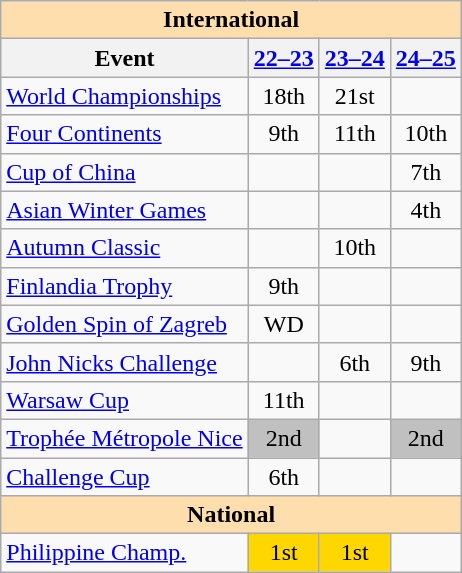<table class="wikitable" style="text-align:center">
<tr>
<th style="background-color: #ffdead; " colspan=4 align=center>International </th>
</tr>
<tr>
<th>Event</th>
<th><a href='#'>22–23</a></th>
<th><a href='#'>23–24</a></th>
<th><a href='#'>24–25</a></th>
</tr>
<tr>
<td align=left><a href='#'>World Championships</a></td>
<td>18th</td>
<td>21st</td>
<td></td>
</tr>
<tr>
<td align=left><a href='#'>Four Continents</a></td>
<td>9th</td>
<td>11th</td>
<td>10th</td>
</tr>
<tr>
<td align=left> <a href='#'>Cup of China</a></td>
<td></td>
<td></td>
<td>7th</td>
</tr>
<tr>
<td align=left><a href='#'>Asian Winter Games</a></td>
<td></td>
<td></td>
<td>4th</td>
</tr>
<tr>
<td align=left> <a href='#'>Autumn Classic</a></td>
<td></td>
<td>10th</td>
<td></td>
</tr>
<tr>
<td align=left> <a href='#'>Finlandia Trophy</a></td>
<td>9th</td>
<td></td>
<td></td>
</tr>
<tr>
<td align=left> <a href='#'>Golden Spin of Zagreb</a></td>
<td>WD</td>
<td></td>
<td></td>
</tr>
<tr>
<td align=left> <a href='#'>John Nicks Challenge</a></td>
<td></td>
<td>6th</td>
<td>9th</td>
</tr>
<tr>
<td align=left> <a href='#'>Warsaw Cup</a></td>
<td>11th</td>
<td></td>
<td></td>
</tr>
<tr>
<td align=left><a href='#'>Trophée Métropole Nice</a></td>
<td bgcolor=silver>2nd</td>
<td></td>
<td bgcolor=silver>2nd</td>
</tr>
<tr>
<td align=left><a href='#'>Challenge Cup</a></td>
<td>6th</td>
<td></td>
<td></td>
</tr>
<tr>
<th colspan="4" style="background-color: #ffdead; " align="center">National </th>
</tr>
<tr>
<td align=left><a href='#'>Philippine Champ.</a></td>
<td bgcolor=gold>1st</td>
<td bgcolor=gold>1st</td>
<td></td>
</tr>
</table>
